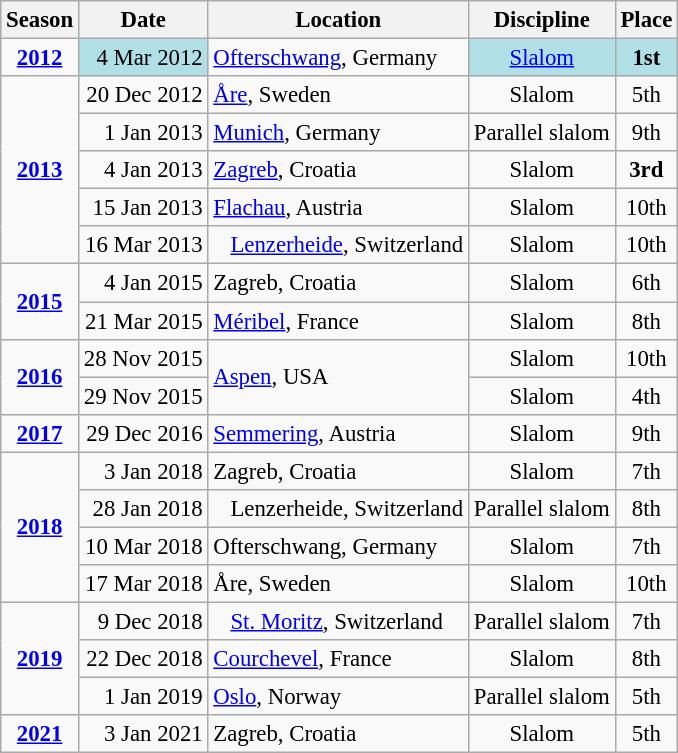<table class="wikitable" style="text-align:center; font-size:95%;">
<tr>
<th>Season</th>
<th>Date</th>
<th>Location</th>
<th>Discipline</th>
<th>Place</th>
</tr>
<tr>
<td><strong><a href='#'>2012</a></strong></td>
<td bgcolor="#BOEOE6" align=right>4 Mar 2012</td>
<td align=left> <a href='#'>Ofterschwang</a>, Germany</td>
<td bgcolor="#BOEOE6"><a href='#'>Slalom</a></td>
<td bgcolor="#BOEOE6"><strong>1st</strong></td>
</tr>
<tr>
<td rowspan=5><strong><a href='#'>2013</a></strong></td>
<td align=right>20 Dec 2012</td>
<td align=left> <a href='#'>Åre</a>, Sweden</td>
<td>Slalom</td>
<td>5th</td>
</tr>
<tr>
<td align=right>1 Jan 2013</td>
<td align=left> <a href='#'>Munich</a>, Germany</td>
<td>Parallel slalom</td>
<td>9th</td>
</tr>
<tr>
<td align=right>4 Jan 2013</td>
<td align=left> <a href='#'>Zagreb</a>, Croatia</td>
<td>Slalom</td>
<td><strong>3rd</strong></td>
</tr>
<tr>
<td align=right>15 Jan 2013</td>
<td align=left> <a href='#'>Flachau</a>, Austria</td>
<td>Slalom</td>
<td>10th</td>
</tr>
<tr>
<td align=right>16 Mar 2013</td>
<td align=left>   <a href='#'>Lenzerheide</a>, Switzerland</td>
<td>Slalom</td>
<td>10th</td>
</tr>
<tr>
<td rowspan=2><strong><a href='#'>2015</a></strong></td>
<td align=right>4 Jan 2015</td>
<td align=left> Zagreb, Croatia</td>
<td>Slalom</td>
<td>6th</td>
</tr>
<tr>
<td align=right>21 Mar 2015</td>
<td align=left> <a href='#'>Méribel</a>, France</td>
<td>Slalom</td>
<td>8th</td>
</tr>
<tr>
<td rowspan=2><strong><a href='#'>2016</a></strong></td>
<td align=right>28 Nov 2015</td>
<td rowspan=2 align=left> <a href='#'>Aspen</a>, USA</td>
<td>Slalom</td>
<td>10th</td>
</tr>
<tr>
<td align=right>29 Nov 2015</td>
<td>Slalom</td>
<td>4th</td>
</tr>
<tr>
<td><strong><a href='#'>2017</a></strong></td>
<td align=right>29 Dec 2016</td>
<td align=left> <a href='#'>Semmering</a>, Austria</td>
<td>Slalom</td>
<td>9th</td>
</tr>
<tr>
<td rowspan=4><strong><a href='#'>2018</a></strong></td>
<td align=right>3 Jan 2018</td>
<td align=left> Zagreb, Croatia</td>
<td>Slalom</td>
<td>7th</td>
</tr>
<tr>
<td align=right>28 Jan 2018</td>
<td align=left>   Lenzerheide, Switzerland</td>
<td>Parallel slalom</td>
<td>8th</td>
</tr>
<tr>
<td align=right>10 Mar 2018</td>
<td align=left> Ofterschwang, Germany</td>
<td>Slalom</td>
<td>7th</td>
</tr>
<tr>
<td align=right>17 Mar 2018</td>
<td align=left> Åre, Sweden</td>
<td>Slalom</td>
<td>10th</td>
</tr>
<tr>
<td rowspan=3><strong><a href='#'>2019</a></strong></td>
<td align=right>9 Dec 2018</td>
<td align=left>   <a href='#'>St. Moritz</a>, Switzerland</td>
<td>Parallel slalom</td>
<td>7th</td>
</tr>
<tr>
<td align=right>22 Dec 2018</td>
<td align=left> <a href='#'>Courchevel</a>, France</td>
<td>Slalom</td>
<td>8th</td>
</tr>
<tr>
<td align=right>1 Jan 2019</td>
<td align=left> <a href='#'>Oslo</a>, Norway</td>
<td>Parallel slalom</td>
<td>5th</td>
</tr>
<tr>
<td rowspan=1><strong><a href='#'>2021</a></strong></td>
<td align=right>3 Jan 2021</td>
<td align=left> Zagreb, Croatia</td>
<td>Slalom</td>
<td>5th</td>
</tr>
</table>
